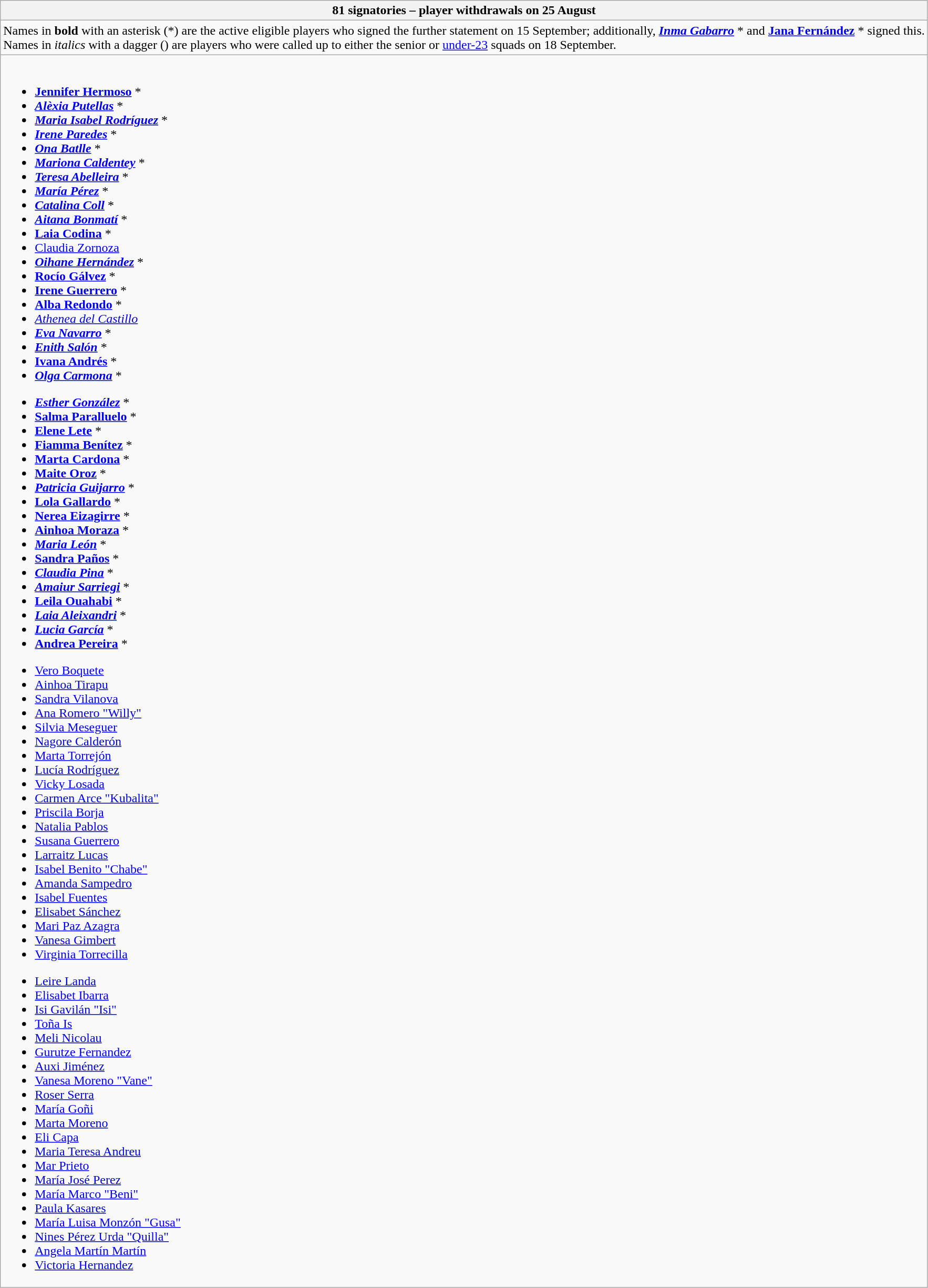<table class="wikitable collapsible">
<tr>
<th>81 signatories – player withdrawals on 25 August</th>
</tr>
<tr>
<td>Names in <strong>bold</strong> with an asterisk (*) are the active eligible players who signed the further statement on 15 September; additionally, <strong><em><a href='#'>Inma Gabarro</a></em></strong> *  and <strong><a href='#'>Jana Fernández</a></strong> * signed this.<br>Names in <em>italics</em> with a dagger () are players who were called up to either the senior or <a href='#'>under-23</a> squads on 18 September.</td>
</tr>
<tr>
<td><br><ul><li><strong><a href='#'>Jennifer Hermoso</a></strong> *</li><li><strong><em><a href='#'>Alèxia Putellas</a></em></strong> * </li><li><strong><em><a href='#'>Maria Isabel Rodríguez</a></em></strong> * </li><li><strong><em><a href='#'>Irene Paredes</a></em></strong> * </li><li><strong><em><a href='#'>Ona Batlle</a></em></strong> * </li><li><strong><em><a href='#'>Mariona Caldentey</a></em></strong> * </li><li><strong><em><a href='#'>Teresa Abelleira</a></em></strong> * </li><li><strong><em><a href='#'>María Pérez</a></em></strong> * </li><li><strong><em><a href='#'>Catalina Coll</a></em></strong> * </li><li><strong><em><a href='#'>Aitana Bonmatí</a></em></strong> * </li><li><strong><a href='#'>Laia Codina</a></strong> *</li><li><a href='#'>Claudia Zornoza</a></li><li><strong><em><a href='#'>Oihane Hernández</a></em></strong> * </li><li><strong><a href='#'>Rocío Gálvez</a></strong> *</li><li><strong><a href='#'>Irene Guerrero</a></strong> *</li><li><strong><a href='#'>Alba Redondo</a></strong> *</li><li><em><a href='#'>Athenea del Castillo</a></em> </li><li><strong><em><a href='#'>Eva Navarro</a></em></strong> * </li><li><strong><em><a href='#'>Enith Salón</a></em></strong> * </li><li><strong><a href='#'>Ivana Andrés</a></strong> *</li><li><strong><em><a href='#'>Olga Carmona</a></em></strong> * </li></ul><ul><li><strong><em><a href='#'>Esther González</a></em></strong> * </li><li><strong><a href='#'>Salma Paralluelo</a></strong> *</li><li><strong><a href='#'>Elene Lete</a></strong> *</li><li><strong><a href='#'>Fiamma Benítez</a></strong> *</li><li><strong><a href='#'>Marta Cardona</a></strong> *</li><li><strong><a href='#'>Maite Oroz</a></strong> *</li><li><strong><em><a href='#'>Patricia Guijarro</a></em></strong> * </li><li><strong><a href='#'>Lola Gallardo</a></strong> *</li><li><strong><a href='#'>Nerea Eizagirre</a></strong> *</li><li><strong><a href='#'>Ainhoa Moraza</a></strong> *</li><li><strong><em><a href='#'>Maria León</a></em></strong> * </li><li><strong><a href='#'>Sandra Paños</a></strong> *</li><li><strong><em><a href='#'>Claudia Pina</a></em></strong> * </li><li><strong><em><a href='#'>Amaiur Sarriegi</a></em></strong> * </li><li><strong><a href='#'>Leila Ouahabi</a></strong> *</li><li><strong><em><a href='#'>Laia Aleixandri</a></em></strong> * </li><li><strong><em><a href='#'>Lucia García</a></em></strong> * </li><li><strong><a href='#'>Andrea Pereira</a></strong> *</li></ul><ul><li><a href='#'>Vero Boquete</a></li><li><a href='#'>Ainhoa Tirapu</a></li><li><a href='#'>Sandra Vilanova</a></li><li><a href='#'>Ana Romero "Willy"</a></li><li><a href='#'>Silvia Meseguer</a></li><li><a href='#'>Nagore Calderón</a></li><li><a href='#'>Marta Torrejón</a></li><li><a href='#'>Lucía Rodríguez</a></li><li><a href='#'>Vicky Losada</a></li><li><a href='#'>Carmen Arce "Kubalita"</a></li><li><a href='#'>Priscila Borja</a></li><li><a href='#'>Natalia Pablos</a></li><li><a href='#'>Susana Guerrero</a></li><li><a href='#'>Larraitz Lucas</a></li><li><a href='#'>Isabel Benito "Chabe"</a></li><li><a href='#'>Amanda Sampedro</a></li><li><a href='#'>Isabel Fuentes</a></li><li><a href='#'>Elisabet Sánchez</a></li><li><a href='#'>Mari Paz Azagra</a></li><li><a href='#'>Vanesa Gimbert</a></li><li><a href='#'>Virginia Torrecilla</a></li></ul><ul><li><a href='#'>Leire Landa</a></li><li><a href='#'>Elisabet Ibarra</a></li><li><a href='#'>Isi Gavilán "Isi"</a></li><li><a href='#'>Toña Is</a></li><li><a href='#'>Meli Nicolau</a></li><li><a href='#'>Gurutze Fernandez</a></li><li><a href='#'>Auxi Jiménez</a></li><li><a href='#'>Vanesa Moreno "Vane"</a></li><li><a href='#'>Roser Serra</a></li><li><a href='#'>María Goñi</a></li><li><a href='#'>Marta Moreno</a></li><li><a href='#'>Eli Capa</a></li><li><a href='#'>Maria Teresa Andreu</a></li><li><a href='#'>Mar Prieto</a></li><li><a href='#'>María José Perez</a></li><li><a href='#'>María Marco "Beni"</a></li><li><a href='#'>Paula Kasares</a></li><li><a href='#'>María Luisa Monzón "Gusa"</a></li><li><a href='#'>Nines Pérez Urda "Quilla"</a></li><li><a href='#'>Angela Martín Martín</a></li><li><a href='#'>Victoria Hernandez</a></li></ul></td>
</tr>
</table>
